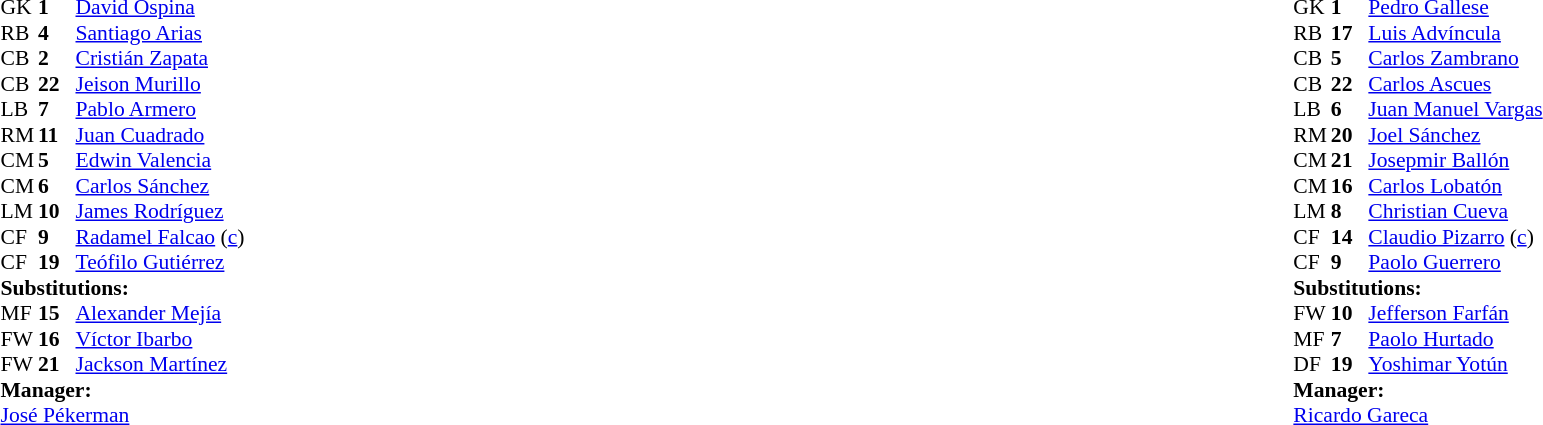<table width="100%">
<tr>
<td width="40%" valign="top"><br><table cellpadding="0" cellspacing="0" style="font-size:90%;">
<tr>
<th width="25"></th>
<th width="25"></th>
</tr>
<tr>
<td>GK</td>
<td><strong>1</strong></td>
<td><a href='#'>David Ospina</a></td>
</tr>
<tr>
<td>RB</td>
<td><strong>4</strong></td>
<td><a href='#'>Santiago Arias</a></td>
</tr>
<tr>
<td>CB</td>
<td><strong>2</strong></td>
<td><a href='#'>Cristián Zapata</a></td>
<td></td>
</tr>
<tr>
<td>CB</td>
<td><strong>22</strong></td>
<td><a href='#'>Jeison Murillo</a></td>
</tr>
<tr>
<td>LB</td>
<td><strong>7</strong></td>
<td><a href='#'>Pablo Armero</a></td>
<td></td>
<td></td>
</tr>
<tr>
<td>RM</td>
<td><strong>11</strong></td>
<td><a href='#'>Juan Cuadrado</a></td>
</tr>
<tr>
<td>CM</td>
<td><strong>5</strong></td>
<td><a href='#'>Edwin Valencia</a></td>
<td></td>
<td></td>
</tr>
<tr>
<td>CM</td>
<td><strong>6</strong></td>
<td><a href='#'>Carlos Sánchez</a></td>
<td></td>
</tr>
<tr>
<td>LM</td>
<td><strong>10</strong></td>
<td><a href='#'>James Rodríguez</a></td>
</tr>
<tr>
<td>CF</td>
<td><strong>9</strong></td>
<td><a href='#'>Radamel Falcao</a> (<a href='#'>c</a>)</td>
<td></td>
<td></td>
</tr>
<tr>
<td>CF</td>
<td><strong>19</strong></td>
<td><a href='#'>Teófilo Gutiérrez</a></td>
</tr>
<tr>
<td colspan="3"><strong>Substitutions:</strong></td>
</tr>
<tr>
<td>MF</td>
<td><strong>15</strong></td>
<td><a href='#'>Alexander Mejía</a></td>
<td></td>
<td></td>
</tr>
<tr>
<td>FW</td>
<td><strong>16</strong></td>
<td><a href='#'>Víctor Ibarbo</a></td>
<td></td>
<td></td>
</tr>
<tr>
<td>FW</td>
<td><strong>21</strong></td>
<td><a href='#'>Jackson Martínez</a></td>
<td></td>
<td></td>
</tr>
<tr>
<td colspan="3"><strong>Manager:</strong></td>
</tr>
<tr>
<td colspan="4"> <a href='#'>José Pékerman</a></td>
</tr>
</table>
</td>
<td valign="top"></td>
<td width="50%" valign="top"><br><table align="center" cellpadding="0" cellspacing="0" style="font-size:90%;">
<tr>
<th width="25"></th>
<th width="25"></th>
</tr>
<tr>
<td>GK</td>
<td><strong>1</strong></td>
<td><a href='#'>Pedro Gallese</a></td>
</tr>
<tr>
<td>RB</td>
<td><strong>17</strong></td>
<td><a href='#'>Luis Advíncula</a></td>
</tr>
<tr>
<td>CB</td>
<td><strong>5</strong></td>
<td><a href='#'>Carlos Zambrano</a></td>
</tr>
<tr>
<td>CB</td>
<td><strong>22</strong></td>
<td><a href='#'>Carlos Ascues</a></td>
</tr>
<tr>
<td>LB</td>
<td><strong>6</strong></td>
<td><a href='#'>Juan Manuel Vargas</a></td>
</tr>
<tr>
<td>RM</td>
<td><strong>20</strong></td>
<td><a href='#'>Joel Sánchez</a></td>
<td></td>
<td></td>
</tr>
<tr>
<td>CM</td>
<td><strong>21</strong></td>
<td><a href='#'>Josepmir Ballón</a></td>
<td></td>
</tr>
<tr>
<td>CM</td>
<td><strong>16</strong></td>
<td><a href='#'>Carlos Lobatón</a></td>
<td></td>
</tr>
<tr>
<td>LM</td>
<td><strong>8</strong></td>
<td><a href='#'>Christian Cueva</a></td>
<td></td>
<td></td>
</tr>
<tr>
<td>CF</td>
<td><strong>14</strong></td>
<td><a href='#'>Claudio Pizarro</a> (<a href='#'>c</a>)</td>
<td></td>
<td></td>
</tr>
<tr>
<td>CF</td>
<td><strong>9</strong></td>
<td><a href='#'>Paolo Guerrero</a></td>
</tr>
<tr>
<td colspan="3"><strong>Substitutions:</strong></td>
</tr>
<tr>
<td>FW</td>
<td><strong>10</strong></td>
<td><a href='#'>Jefferson Farfán</a></td>
<td></td>
<td></td>
</tr>
<tr>
<td>MF</td>
<td><strong>7</strong></td>
<td><a href='#'>Paolo Hurtado</a></td>
<td></td>
<td></td>
</tr>
<tr>
<td>DF</td>
<td><strong>19</strong></td>
<td><a href='#'>Yoshimar Yotún</a></td>
<td></td>
<td></td>
</tr>
<tr>
<td colspan="3"><strong>Manager:</strong></td>
</tr>
<tr>
<td colspan="4"> <a href='#'>Ricardo Gareca</a></td>
</tr>
</table>
</td>
</tr>
</table>
